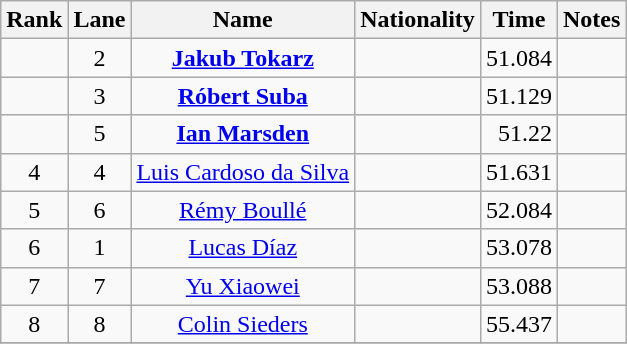<table class="wikitable sortable" style="text-align:center">
<tr>
<th>Rank</th>
<th>Lane</th>
<th>Name</th>
<th>Nationality</th>
<th>Time</th>
<th>Notes</th>
</tr>
<tr>
<td align=center></td>
<td align=center>2</td>
<td><strong><a href='#'>Jakub Tokarz</a></strong></td>
<td></td>
<td align=right>51.084</td>
<td></td>
</tr>
<tr>
<td align=center></td>
<td align=center>3</td>
<td><strong><a href='#'>Róbert Suba</a></strong></td>
<td></td>
<td align=right>51.129</td>
<td align=right></td>
</tr>
<tr>
<td align=center></td>
<td align=center>5</td>
<td><strong><a href='#'>Ian Marsden</a></strong></td>
<td></td>
<td align=right>51.22</td>
<td align=right></td>
</tr>
<tr>
<td align=center>4</td>
<td align=center>4</td>
<td><a href='#'>Luis Cardoso da Silva</a></td>
<td></td>
<td align=right>51.631</td>
<td align=right></td>
</tr>
<tr>
<td align=center>5</td>
<td align=center>6</td>
<td><a href='#'>Rémy Boullé</a></td>
<td></td>
<td align=right>52.084</td>
<td align=right></td>
</tr>
<tr>
<td align=center>6</td>
<td align=center>1</td>
<td><a href='#'>Lucas Díaz</a></td>
<td></td>
<td align=right>53.078</td>
<td align=right></td>
</tr>
<tr>
<td align=center>7</td>
<td align=center>7</td>
<td><a href='#'>Yu Xiaowei</a></td>
<td></td>
<td align=right>53.088</td>
<td align=right></td>
</tr>
<tr>
<td align=center>8</td>
<td align=center>8</td>
<td><a href='#'>Colin Sieders</a></td>
<td></td>
<td align=right>55.437</td>
<td align=right></td>
</tr>
<tr>
</tr>
</table>
